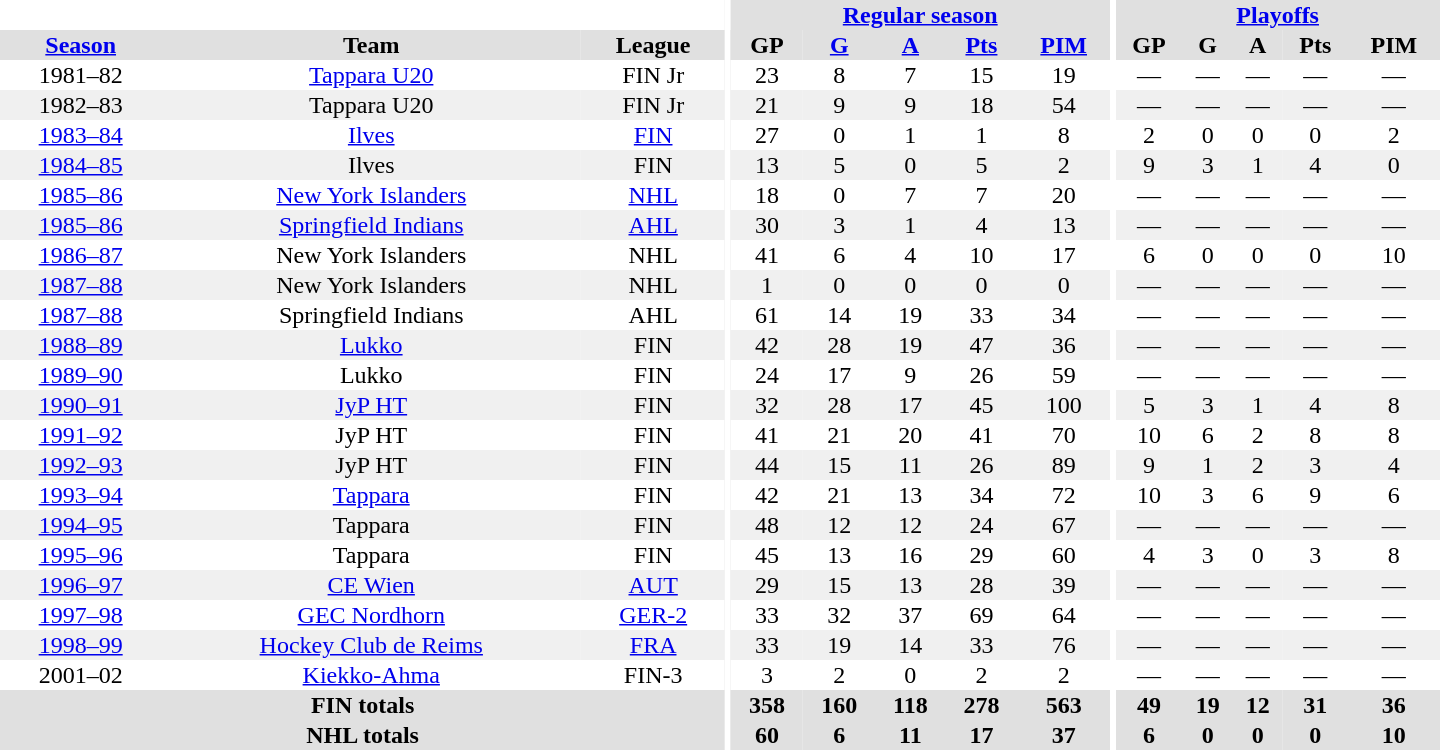<table border="0" cellpadding="1" cellspacing="0" style="text-align:center; width:60em">
<tr bgcolor="#e0e0e0">
<th colspan="3" bgcolor="#ffffff"></th>
<th rowspan="100" bgcolor="#ffffff"></th>
<th colspan="5"><a href='#'>Regular season</a></th>
<th rowspan="100" bgcolor="#ffffff"></th>
<th colspan="5"><a href='#'>Playoffs</a></th>
</tr>
<tr bgcolor="#e0e0e0">
<th><a href='#'>Season</a></th>
<th>Team</th>
<th>League</th>
<th>GP</th>
<th><a href='#'>G</a></th>
<th><a href='#'>A</a></th>
<th><a href='#'>Pts</a></th>
<th><a href='#'>PIM</a></th>
<th>GP</th>
<th>G</th>
<th>A</th>
<th>Pts</th>
<th>PIM</th>
</tr>
<tr>
<td>1981–82</td>
<td><a href='#'>Tappara U20</a></td>
<td>FIN Jr</td>
<td>23</td>
<td>8</td>
<td>7</td>
<td>15</td>
<td>19</td>
<td>—</td>
<td>—</td>
<td>—</td>
<td>—</td>
<td>—</td>
</tr>
<tr bgcolor="#f0f0f0">
<td>1982–83</td>
<td>Tappara U20</td>
<td>FIN Jr</td>
<td>21</td>
<td>9</td>
<td>9</td>
<td>18</td>
<td>54</td>
<td>—</td>
<td>—</td>
<td>—</td>
<td>—</td>
<td>—</td>
</tr>
<tr>
<td><a href='#'>1983–84</a></td>
<td><a href='#'>Ilves</a></td>
<td><a href='#'>FIN</a></td>
<td>27</td>
<td>0</td>
<td>1</td>
<td>1</td>
<td>8</td>
<td>2</td>
<td>0</td>
<td>0</td>
<td>0</td>
<td>2</td>
</tr>
<tr bgcolor="#f0f0f0">
<td><a href='#'>1984–85</a></td>
<td>Ilves</td>
<td>FIN</td>
<td>13</td>
<td>5</td>
<td>0</td>
<td>5</td>
<td>2</td>
<td>9</td>
<td>3</td>
<td>1</td>
<td>4</td>
<td>0</td>
</tr>
<tr>
<td><a href='#'>1985–86</a></td>
<td><a href='#'>New York Islanders</a></td>
<td><a href='#'>NHL</a></td>
<td>18</td>
<td>0</td>
<td>7</td>
<td>7</td>
<td>20</td>
<td>—</td>
<td>—</td>
<td>—</td>
<td>—</td>
<td>—</td>
</tr>
<tr bgcolor="#f0f0f0">
<td><a href='#'>1985–86</a></td>
<td><a href='#'>Springfield Indians</a></td>
<td><a href='#'>AHL</a></td>
<td>30</td>
<td>3</td>
<td>1</td>
<td>4</td>
<td>13</td>
<td>—</td>
<td>—</td>
<td>—</td>
<td>—</td>
<td>—</td>
</tr>
<tr>
<td><a href='#'>1986–87</a></td>
<td>New York Islanders</td>
<td>NHL</td>
<td>41</td>
<td>6</td>
<td>4</td>
<td>10</td>
<td>17</td>
<td>6</td>
<td>0</td>
<td>0</td>
<td>0</td>
<td>10</td>
</tr>
<tr bgcolor="#f0f0f0">
<td><a href='#'>1987–88</a></td>
<td>New York Islanders</td>
<td>NHL</td>
<td>1</td>
<td>0</td>
<td>0</td>
<td>0</td>
<td>0</td>
<td>—</td>
<td>—</td>
<td>—</td>
<td>—</td>
<td>—</td>
</tr>
<tr>
<td><a href='#'>1987–88</a></td>
<td>Springfield Indians</td>
<td>AHL</td>
<td>61</td>
<td>14</td>
<td>19</td>
<td>33</td>
<td>34</td>
<td>—</td>
<td>—</td>
<td>—</td>
<td>—</td>
<td>—</td>
</tr>
<tr bgcolor="#f0f0f0">
<td><a href='#'>1988–89</a></td>
<td><a href='#'>Lukko</a></td>
<td>FIN</td>
<td>42</td>
<td>28</td>
<td>19</td>
<td>47</td>
<td>36</td>
<td>—</td>
<td>—</td>
<td>—</td>
<td>—</td>
<td>—</td>
</tr>
<tr>
<td><a href='#'>1989–90</a></td>
<td>Lukko</td>
<td>FIN</td>
<td>24</td>
<td>17</td>
<td>9</td>
<td>26</td>
<td>59</td>
<td>—</td>
<td>—</td>
<td>—</td>
<td>—</td>
<td>—</td>
</tr>
<tr bgcolor="#f0f0f0">
<td><a href='#'>1990–91</a></td>
<td><a href='#'>JyP HT</a></td>
<td>FIN</td>
<td>32</td>
<td>28</td>
<td>17</td>
<td>45</td>
<td>100</td>
<td>5</td>
<td>3</td>
<td>1</td>
<td>4</td>
<td>8</td>
</tr>
<tr>
<td><a href='#'>1991–92</a></td>
<td>JyP HT</td>
<td>FIN</td>
<td>41</td>
<td>21</td>
<td>20</td>
<td>41</td>
<td>70</td>
<td>10</td>
<td>6</td>
<td>2</td>
<td>8</td>
<td>8</td>
</tr>
<tr bgcolor="#f0f0f0">
<td><a href='#'>1992–93</a></td>
<td>JyP HT</td>
<td>FIN</td>
<td>44</td>
<td>15</td>
<td>11</td>
<td>26</td>
<td>89</td>
<td>9</td>
<td>1</td>
<td>2</td>
<td>3</td>
<td>4</td>
</tr>
<tr>
<td><a href='#'>1993–94</a></td>
<td><a href='#'>Tappara</a></td>
<td>FIN</td>
<td>42</td>
<td>21</td>
<td>13</td>
<td>34</td>
<td>72</td>
<td>10</td>
<td>3</td>
<td>6</td>
<td>9</td>
<td>6</td>
</tr>
<tr bgcolor="#f0f0f0">
<td><a href='#'>1994–95</a></td>
<td>Tappara</td>
<td>FIN</td>
<td>48</td>
<td>12</td>
<td>12</td>
<td>24</td>
<td>67</td>
<td>—</td>
<td>—</td>
<td>—</td>
<td>—</td>
<td>—</td>
</tr>
<tr>
<td><a href='#'>1995–96</a></td>
<td>Tappara</td>
<td>FIN</td>
<td>45</td>
<td>13</td>
<td>16</td>
<td>29</td>
<td>60</td>
<td>4</td>
<td>3</td>
<td>0</td>
<td>3</td>
<td>8</td>
</tr>
<tr bgcolor="#f0f0f0">
<td><a href='#'>1996–97</a></td>
<td><a href='#'>CE Wien</a></td>
<td><a href='#'>AUT</a></td>
<td>29</td>
<td>15</td>
<td>13</td>
<td>28</td>
<td>39</td>
<td>—</td>
<td>—</td>
<td>—</td>
<td>—</td>
<td>—</td>
</tr>
<tr>
<td><a href='#'>1997–98</a></td>
<td><a href='#'>GEC Nordhorn</a></td>
<td><a href='#'>GER-2</a></td>
<td>33</td>
<td>32</td>
<td>37</td>
<td>69</td>
<td>64</td>
<td>—</td>
<td>—</td>
<td>—</td>
<td>—</td>
<td>—</td>
</tr>
<tr bgcolor="#f0f0f0">
<td><a href='#'>1998–99</a></td>
<td><a href='#'>Hockey Club de Reims</a></td>
<td><a href='#'>FRA</a></td>
<td>33</td>
<td>19</td>
<td>14</td>
<td>33</td>
<td>76</td>
<td>—</td>
<td>—</td>
<td>—</td>
<td>—</td>
<td>—</td>
</tr>
<tr>
<td>2001–02</td>
<td><a href='#'>Kiekko-Ahma</a></td>
<td>FIN-3</td>
<td>3</td>
<td>2</td>
<td>0</td>
<td>2</td>
<td>2</td>
<td>—</td>
<td>—</td>
<td>—</td>
<td>—</td>
<td>—</td>
</tr>
<tr bgcolor="#e0e0e0">
<th colspan="3">FIN totals</th>
<th>358</th>
<th>160</th>
<th>118</th>
<th>278</th>
<th>563</th>
<th>49</th>
<th>19</th>
<th>12</th>
<th>31</th>
<th>36</th>
</tr>
<tr bgcolor="#e0e0e0">
<th colspan="3">NHL totals</th>
<th>60</th>
<th>6</th>
<th>11</th>
<th>17</th>
<th>37</th>
<th>6</th>
<th>0</th>
<th>0</th>
<th>0</th>
<th>10</th>
</tr>
</table>
